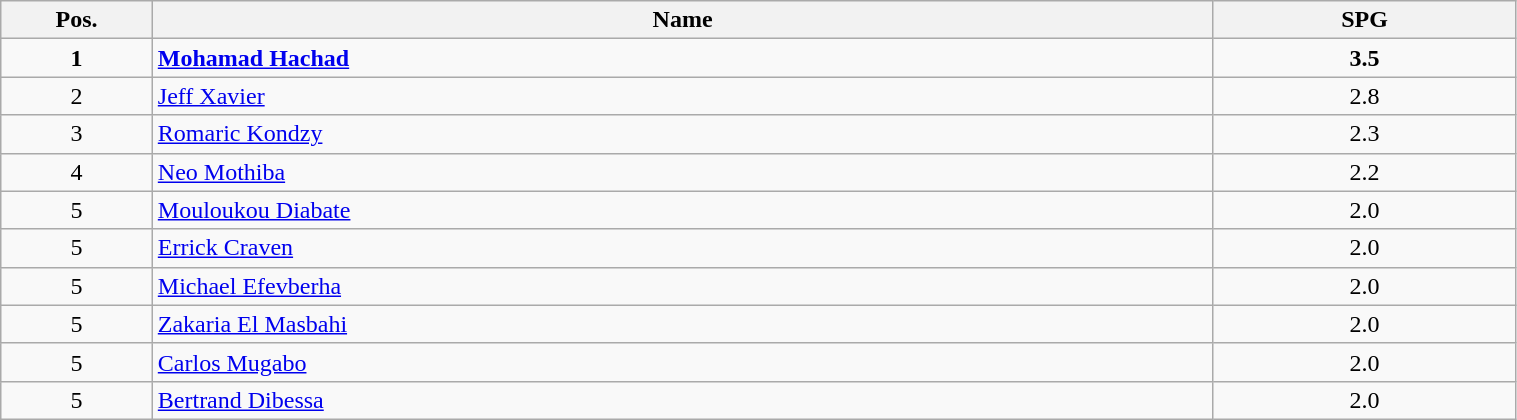<table class=wikitable width="80%">
<tr>
<th width="10%">Pos.</th>
<th width="70%">Name</th>
<th width="20%">SPG</th>
</tr>
<tr>
<td align=center><strong>1</strong></td>
<td> <strong><a href='#'>Mohamad Hachad</a></strong></td>
<td align=center><strong>3.5</strong></td>
</tr>
<tr>
<td align=center>2</td>
<td> <a href='#'>Jeff Xavier</a></td>
<td align=center>2.8</td>
</tr>
<tr>
<td align=center>3</td>
<td> <a href='#'>Romaric Kondzy</a></td>
<td align=center>2.3</td>
</tr>
<tr>
<td align=center>4</td>
<td> <a href='#'>Neo Mothiba</a></td>
<td align=center>2.2</td>
</tr>
<tr>
<td align=center>5</td>
<td> <a href='#'>Mouloukou Diabate</a></td>
<td align=center>2.0</td>
</tr>
<tr>
<td align=center>5</td>
<td> <a href='#'>Errick Craven</a></td>
<td align=center>2.0</td>
</tr>
<tr>
<td align=center>5</td>
<td> <a href='#'>Michael Efevberha</a></td>
<td align=center>2.0</td>
</tr>
<tr>
<td align=center>5</td>
<td> <a href='#'>Zakaria El Masbahi</a></td>
<td align=center>2.0</td>
</tr>
<tr>
<td align=center>5</td>
<td> <a href='#'>Carlos Mugabo</a></td>
<td align=center>2.0</td>
</tr>
<tr>
<td align=center>5</td>
<td> <a href='#'>Bertrand Dibessa</a></td>
<td align=center>2.0</td>
</tr>
</table>
